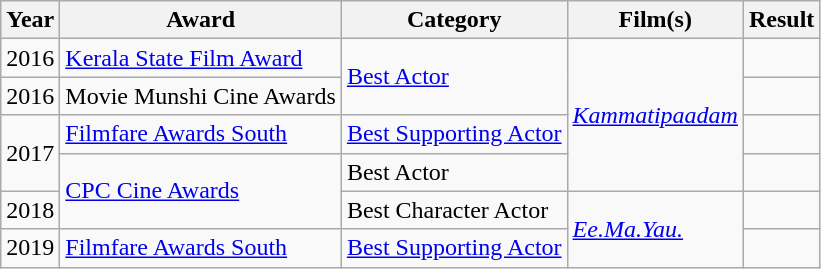<table class="wikitable">
<tr>
<th>Year</th>
<th>Award</th>
<th>Category</th>
<th>Film(s)</th>
<th>Result</th>
</tr>
<tr>
<td>2016</td>
<td><a href='#'>Kerala State Film Award</a></td>
<td rowspan="2"><a href='#'>Best Actor</a></td>
<td rowspan="4"><em><a href='#'>Kammatipaadam</a></em></td>
<td></td>
</tr>
<tr>
<td>2016</td>
<td>Movie Munshi Cine Awards</td>
<td></td>
</tr>
<tr>
<td rowspan="2">2017</td>
<td><a href='#'>Filmfare Awards South</a></td>
<td><a href='#'>Best Supporting Actor</a></td>
<td></td>
</tr>
<tr>
<td rowspan="2"><a href='#'>CPC Cine Awards</a></td>
<td>Best Actor</td>
<td></td>
</tr>
<tr>
<td>2018</td>
<td>Best Character Actor</td>
<td rowspan="2"><em><a href='#'>Ee.Ma.Yau.</a></em></td>
<td></td>
</tr>
<tr>
<td>2019</td>
<td><a href='#'>Filmfare Awards South</a></td>
<td><a href='#'>Best Supporting Actor</a></td>
<td></td>
</tr>
</table>
